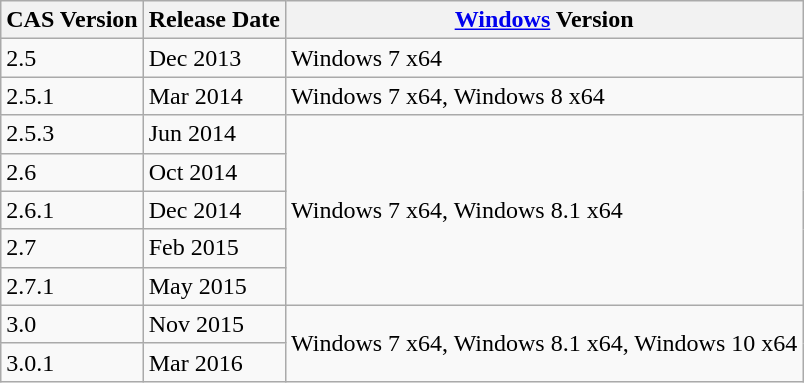<table class="wikitable">
<tr>
<th>CAS Version</th>
<th>Release Date</th>
<th><a href='#'>Windows</a> Version</th>
</tr>
<tr>
<td>2.5</td>
<td>Dec 2013</td>
<td>Windows 7 x64</td>
</tr>
<tr>
<td>2.5.1</td>
<td>Mar 2014</td>
<td>Windows 7 x64, Windows 8 x64</td>
</tr>
<tr>
<td>2.5.3</td>
<td>Jun 2014</td>
<td rowspan="5">Windows 7 x64, Windows 8.1 x64</td>
</tr>
<tr>
<td>2.6</td>
<td>Oct 2014</td>
</tr>
<tr>
<td>2.6.1</td>
<td>Dec 2014</td>
</tr>
<tr>
<td>2.7</td>
<td>Feb 2015</td>
</tr>
<tr>
<td>2.7.1</td>
<td>May 2015</td>
</tr>
<tr>
<td>3.0</td>
<td>Nov 2015</td>
<td rowspan="2">Windows 7 x64, Windows 8.1 x64, Windows 10 x64</td>
</tr>
<tr>
<td>3.0.1</td>
<td>Mar 2016</td>
</tr>
</table>
